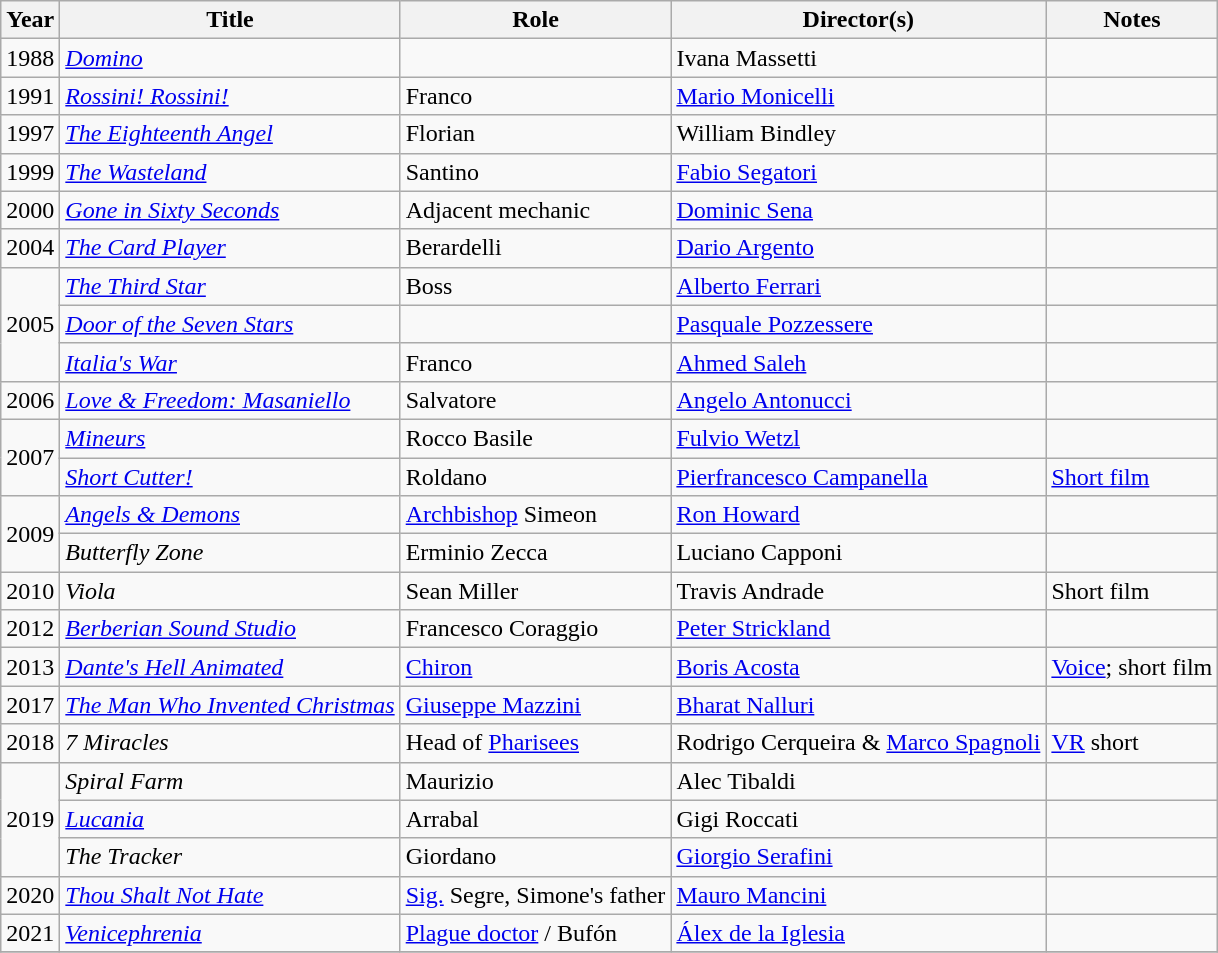<table class="wikitable sortable">
<tr>
<th>Year</th>
<th>Title</th>
<th>Role</th>
<th>Director(s)</th>
<th>Notes</th>
</tr>
<tr>
<td>1988</td>
<td><em><a href='#'>Domino</a></em></td>
<td></td>
<td>Ivana Massetti</td>
<td></td>
</tr>
<tr>
<td>1991</td>
<td><em><a href='#'>Rossini! Rossini!</a></em></td>
<td>Franco</td>
<td><a href='#'>Mario Monicelli</a></td>
<td></td>
</tr>
<tr>
<td>1997</td>
<td><em><a href='#'>The Eighteenth Angel</a></em></td>
<td>Florian</td>
<td>William Bindley</td>
<td></td>
</tr>
<tr>
<td>1999</td>
<td><em><a href='#'>The Wasteland</a></em></td>
<td>Santino</td>
<td><a href='#'>Fabio Segatori</a></td>
<td></td>
</tr>
<tr>
<td>2000</td>
<td><em><a href='#'>Gone in Sixty Seconds</a></em></td>
<td>Adjacent mechanic</td>
<td><a href='#'>Dominic Sena</a></td>
<td></td>
</tr>
<tr>
<td>2004</td>
<td><em><a href='#'>The Card Player</a></em></td>
<td>Berardelli</td>
<td><a href='#'>Dario Argento</a></td>
<td></td>
</tr>
<tr>
<td rowspan=3>2005</td>
<td><em><a href='#'>The Third Star</a></em></td>
<td>Boss</td>
<td><a href='#'>Alberto Ferrari</a></td>
<td></td>
</tr>
<tr>
<td><em><a href='#'>Door of the Seven Stars</a></em></td>
<td></td>
<td><a href='#'>Pasquale Pozzessere</a></td>
<td></td>
</tr>
<tr>
<td><em><a href='#'>Italia's War</a></em></td>
<td>Franco</td>
<td><a href='#'>Ahmed Saleh</a></td>
<td></td>
</tr>
<tr>
<td>2006</td>
<td><em><a href='#'>Love & Freedom: Masaniello</a></em></td>
<td>Salvatore</td>
<td><a href='#'>Angelo Antonucci</a></td>
<td></td>
</tr>
<tr>
<td rowspan=2>2007</td>
<td><em><a href='#'>Mineurs</a></em></td>
<td>Rocco Basile</td>
<td><a href='#'>Fulvio Wetzl</a></td>
<td></td>
</tr>
<tr>
<td><em><a href='#'>Short Cutter!</a></em></td>
<td>Roldano</td>
<td><a href='#'>Pierfrancesco Campanella</a></td>
<td><a href='#'>Short film</a></td>
</tr>
<tr>
<td rowspan=2>2009</td>
<td><em><a href='#'>Angels & Demons</a></em></td>
<td><a href='#'>Archbishop</a> Simeon</td>
<td><a href='#'>Ron Howard</a></td>
<td></td>
</tr>
<tr>
<td><em>Butterfly Zone</em></td>
<td>Erminio Zecca</td>
<td>Luciano Capponi</td>
<td></td>
</tr>
<tr>
<td>2010</td>
<td><em>Viola</em></td>
<td>Sean Miller</td>
<td>Travis Andrade</td>
<td>Short film</td>
</tr>
<tr>
<td>2012</td>
<td><em><a href='#'>Berberian Sound Studio</a></em></td>
<td>Francesco Coraggio</td>
<td><a href='#'>Peter Strickland</a></td>
<td></td>
</tr>
<tr>
<td>2013</td>
<td><em><a href='#'>Dante's Hell Animated</a></em></td>
<td><a href='#'>Chiron</a></td>
<td><a href='#'>Boris Acosta</a></td>
<td><a href='#'>Voice</a>; short film</td>
</tr>
<tr>
<td>2017</td>
<td><em><a href='#'>The Man Who Invented Christmas</a></em></td>
<td><a href='#'>Giuseppe Mazzini</a></td>
<td><a href='#'>Bharat Nalluri</a></td>
<td></td>
</tr>
<tr>
<td>2018</td>
<td><em>7 Miracles</em></td>
<td>Head of <a href='#'>Pharisees</a></td>
<td>Rodrigo Cerqueira & <a href='#'>Marco Spagnoli</a></td>
<td><a href='#'>VR</a> short</td>
</tr>
<tr>
<td rowspan=3>2019</td>
<td><em>Spiral Farm</em></td>
<td>Maurizio</td>
<td>Alec Tibaldi</td>
<td></td>
</tr>
<tr>
<td><em><a href='#'>Lucania</a></em></td>
<td>Arrabal</td>
<td>Gigi Roccati</td>
<td></td>
</tr>
<tr>
<td><em>The Tracker</em></td>
<td>Giordano</td>
<td><a href='#'>Giorgio Serafini</a></td>
<td></td>
</tr>
<tr>
<td>2020</td>
<td><em><a href='#'>Thou Shalt Not Hate</a></em></td>
<td><a href='#'>Sig.</a> Segre, Simone's father</td>
<td><a href='#'>Mauro Mancini</a></td>
<td></td>
</tr>
<tr>
<td>2021</td>
<td><em><a href='#'>Venicephrenia</a></em></td>
<td><a href='#'>Plague doctor</a> / Bufón</td>
<td><a href='#'>Álex de la Iglesia</a></td>
<td></td>
</tr>
<tr>
</tr>
</table>
